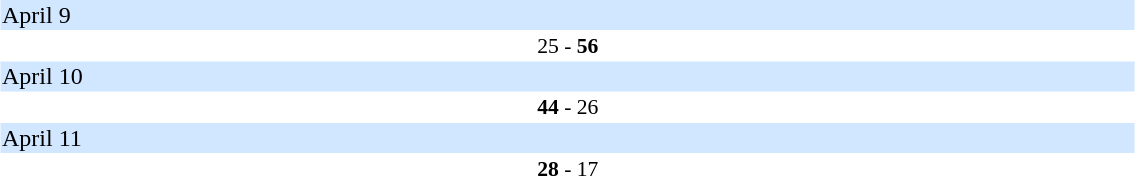<table width=60% cellspacing=1>
<tr>
<th width=23%></th>
<th width=10%></th>
<th width=23%></th>
</tr>
<tr align="left" bgcolor=#D0E7FF>
<td colspan=4>April 9</td>
</tr>
<tr style=font-size:90% valign="top">
<td align=right></td>
<td align=center>25 - <strong>56</strong></td>
<td><strong></strong></td>
</tr>
<tr align="left" bgcolor=#D0E7FF>
<td colspan=4>April 10</td>
</tr>
<tr style=font-size:90% valign="top">
<td align=right><strong></strong></td>
<td align=center><strong>44</strong> - 26</td>
<td></td>
</tr>
<tr align="left" bgcolor=#D0E7FF>
<td colspan=4>April 11</td>
</tr>
<tr style=font-size:90% valign="top">
<td align=right><strong></strong></td>
<td align=center><strong>28</strong> - 17</td>
<td></td>
</tr>
</table>
